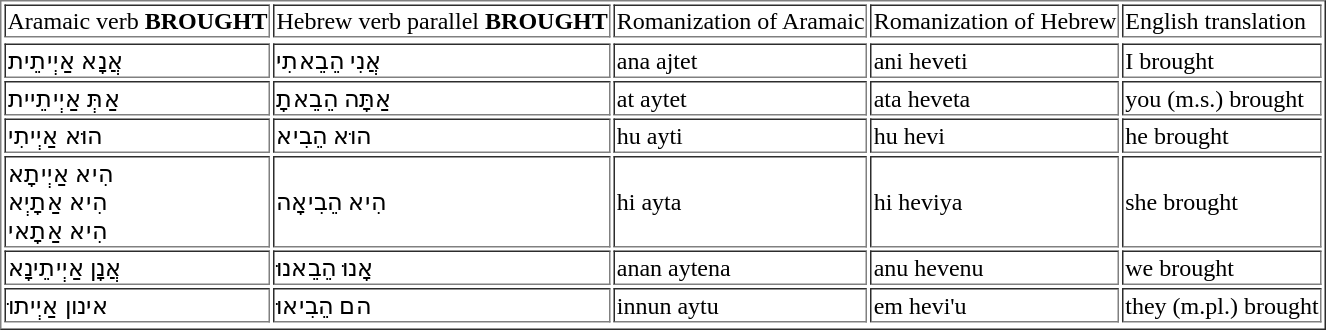<table border=1>
<tr>
<td>Aramaic verb  <strong>   BROUGHT  </strong></td>
<td>Hebrew verb parallel  <strong>   BROUGHT </strong></td>
<td>Romanization of Aramaic</td>
<td>Romanization of Hebrew</td>
<td>English translation</td>
</tr>
<tr>
</tr>
<tr>
<td>אֲנָא אַיְיתֵית</td>
<td>אֲנִי הֵבֵאתִי</td>
<td>ana ajtet</td>
<td>ani heveti</td>
<td>I brought</td>
</tr>
<tr>
<td>אַתְּ  אַיְיתֵיית</td>
<td>אַתָּה הֵבֵאתָ</td>
<td>at aytet</td>
<td>ata heveta</td>
<td>you (m.s.) brought</td>
</tr>
<tr>
<td>הוּא  אַיְיתִי</td>
<td>הוּא הֵבִיא</td>
<td>hu ayti</td>
<td>hu hevi</td>
<td>he brought</td>
</tr>
<tr>
<td>הִיא אַיְיתָא<br>הִיא אַתָיְא<br>הִיא אַתָאי<br></td>
<td>הִיא הֵבִיאָה</td>
<td>hi ayta</td>
<td>hi  heviya</td>
<td>she brought</td>
</tr>
<tr>
<td>אֲנָן אַיְיתֵינָא</td>
<td>אָנוּ הֵבֵאנוּ</td>
<td>anan aytena</td>
<td>anu  hevenu</td>
<td>we brought</td>
</tr>
<tr>
<td>אינון אַיְיתוּ</td>
<td>הם הֵבִיאוּ</td>
<td>innun aytu</td>
<td>em   hevi'u</td>
<td>they (m.pl.) brought</td>
</tr>
<tr>
</tr>
</table>
